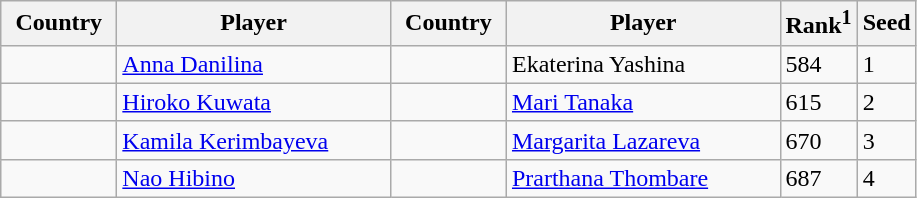<table class="sortable wikitable">
<tr>
<th width="70">Country</th>
<th width="175">Player</th>
<th width="70">Country</th>
<th width="175">Player</th>
<th>Rank<sup>1</sup></th>
<th>Seed</th>
</tr>
<tr>
<td></td>
<td><a href='#'>Anna Danilina</a></td>
<td></td>
<td>Ekaterina Yashina</td>
<td>584</td>
<td>1</td>
</tr>
<tr>
<td></td>
<td><a href='#'>Hiroko Kuwata</a></td>
<td></td>
<td><a href='#'>Mari Tanaka</a></td>
<td>615</td>
<td>2</td>
</tr>
<tr>
<td></td>
<td><a href='#'>Kamila Kerimbayeva</a></td>
<td></td>
<td><a href='#'>Margarita Lazareva</a></td>
<td>670</td>
<td>3</td>
</tr>
<tr>
<td></td>
<td><a href='#'>Nao Hibino</a></td>
<td></td>
<td><a href='#'>Prarthana Thombare</a></td>
<td>687</td>
<td>4</td>
</tr>
</table>
